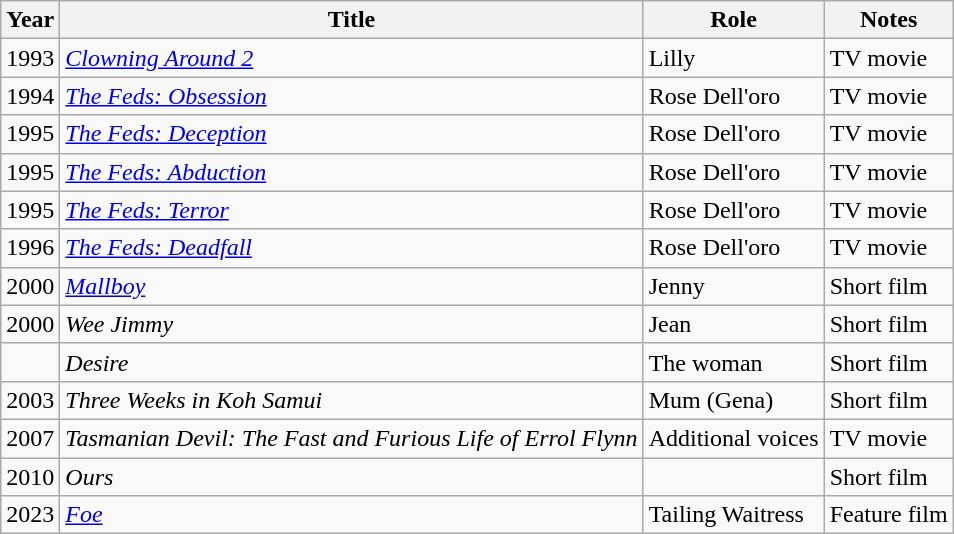<table class="wikitable">
<tr>
<th>Year</th>
<th>Title</th>
<th>Role</th>
<th>Notes</th>
</tr>
<tr>
<td>1993</td>
<td><em><a href='#'>Clowning Around 2</a></em></td>
<td>Lilly</td>
<td>TV movie</td>
</tr>
<tr>
<td>1994</td>
<td><em><a href='#'>The Feds: Obsession</a></em></td>
<td>Rose Dell'oro</td>
<td>TV movie</td>
</tr>
<tr>
<td>1995</td>
<td><em><a href='#'>The Feds: Deception</a></em></td>
<td>Rose Dell'oro</td>
<td>TV movie</td>
</tr>
<tr>
<td>1995</td>
<td><em><a href='#'>The Feds: Abduction</a></em></td>
<td>Rose Dell'oro</td>
<td>TV movie</td>
</tr>
<tr>
<td>1995</td>
<td><em><a href='#'>The Feds: Terror</a></em></td>
<td>Rose Dell'oro</td>
<td>TV movie</td>
</tr>
<tr>
<td>1996</td>
<td><em><a href='#'>The Feds: Deadfall</a></em></td>
<td>Rose Dell'oro</td>
<td>TV movie</td>
</tr>
<tr>
<td>2000</td>
<td><em><a href='#'>Mallboy</a></em></td>
<td>Jenny</td>
<td>Short film</td>
</tr>
<tr>
<td>2000</td>
<td><em>Wee Jimmy</em></td>
<td>Jean</td>
<td>Short film</td>
</tr>
<tr>
<td></td>
<td><em>Desire</em></td>
<td>The woman</td>
<td>Short film</td>
</tr>
<tr>
<td>2003</td>
<td><em>Three Weeks in Koh Samui</em></td>
<td>Mum (Gena)</td>
<td>Short film</td>
</tr>
<tr>
<td>2007</td>
<td><em>Tasmanian Devil: The Fast and Furious Life of Errol Flynn</em></td>
<td>Additional voices</td>
<td>TV movie</td>
</tr>
<tr>
<td>2010</td>
<td><em>Ours</em></td>
<td></td>
<td>Short film</td>
</tr>
<tr>
<td>2023</td>
<td><em><a href='#'>Foe</a></em></td>
<td>Tailing Waitress</td>
<td>Feature film</td>
</tr>
</table>
